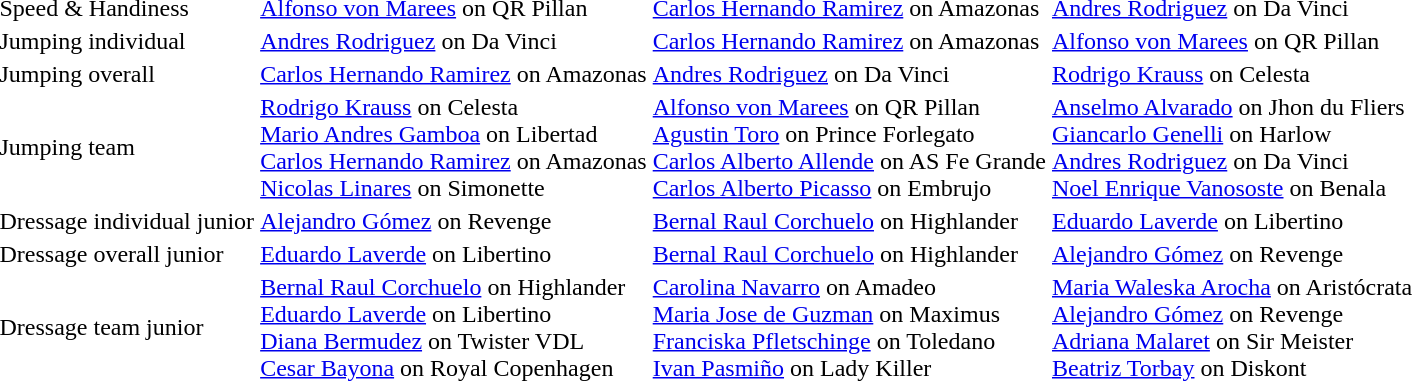<table>
<tr>
<td>Speed & Handiness<br></td>
<td><a href='#'>Alfonso von Marees</a> on QR Pillan<br><em></em></td>
<td><a href='#'>Carlos Hernando Ramirez</a> on Amazonas<br><em></em></td>
<td><a href='#'>Andres Rodriguez</a> on Da Vinci<br><em></em></td>
</tr>
<tr>
<td>Jumping individual<br></td>
<td><a href='#'>Andres Rodriguez</a> on Da Vinci<br><em></em></td>
<td><a href='#'>Carlos Hernando Ramirez</a> on Amazonas<br><em></em></td>
<td><a href='#'>Alfonso von Marees</a> on QR Pillan<br><em></em></td>
</tr>
<tr>
<td>Jumping overall<br></td>
<td><a href='#'>Carlos Hernando Ramirez</a> on Amazonas<br><em></em></td>
<td><a href='#'>Andres Rodriguez</a> on Da Vinci<br><em></em></td>
<td><a href='#'>Rodrigo Krauss</a> on Celesta<br><em></em></td>
</tr>
<tr>
<td>Jumping team<br></td>
<td><a href='#'>Rodrigo Krauss</a> on Celesta<br><a href='#'>Mario Andres Gamboa</a> on Libertad<br><a href='#'>Carlos Hernando Ramirez</a> on Amazonas<br><a href='#'>Nicolas Linares</a> on Simonette<br><em></em></td>
<td><a href='#'>Alfonso von Marees</a> on QR Pillan<br><a href='#'>Agustin Toro</a> on Prince Forlegato<br><a href='#'>Carlos Alberto Allende</a> on AS Fe Grande<br><a href='#'>Carlos Alberto Picasso</a> on Embrujo<br><em></em></td>
<td><a href='#'>Anselmo Alvarado</a> on Jhon du Fliers<br><a href='#'>Giancarlo Genelli</a> on Harlow<br><a href='#'>Andres Rodriguez</a> on Da Vinci<br><a href='#'>Noel Enrique Vanososte</a> on Benala<br><em></em></td>
</tr>
<tr>
<td>Dressage individual junior<br></td>
<td><a href='#'>Alejandro Gómez</a> on Revenge<br><em></em></td>
<td><a href='#'>Bernal Raul Corchuelo</a> on Highlander<br><em></em></td>
<td><a href='#'>Eduardo Laverde</a> on Libertino<br><em></em></td>
</tr>
<tr>
<td>Dressage overall junior<br></td>
<td><a href='#'>Eduardo Laverde</a> on Libertino<br><em></em></td>
<td><a href='#'>Bernal Raul Corchuelo</a> on  Highlander<br><em></em></td>
<td><a href='#'>Alejandro Gómez</a> on Revenge<br><em></em></td>
</tr>
<tr>
<td>Dressage team junior<br></td>
<td><a href='#'>Bernal Raul Corchuelo</a> on Highlander<br><a href='#'>Eduardo Laverde</a> on Libertino<br><a href='#'>Diana Bermudez</a> on Twister VDL<br><a href='#'>Cesar Bayona</a> on Royal Copenhagen<br><em></em></td>
<td><a href='#'>Carolina Navarro</a> on Amadeo<br><a href='#'>Maria Jose de Guzman</a> on Maximus<br><a href='#'>Franciska Pfletschinge</a> on Toledano<br><a href='#'>Ivan Pasmiño</a> on Lady Killer<br><em></em></td>
<td><a href='#'>Maria Waleska Arocha</a> on Aristócrata<br><a href='#'>Alejandro Gómez</a> on Revenge<br><a href='#'>Adriana Malaret</a> on Sir Meister<br><a href='#'>Beatriz Torbay</a> on Diskont<br><em></em></td>
</tr>
<tr>
</tr>
</table>
